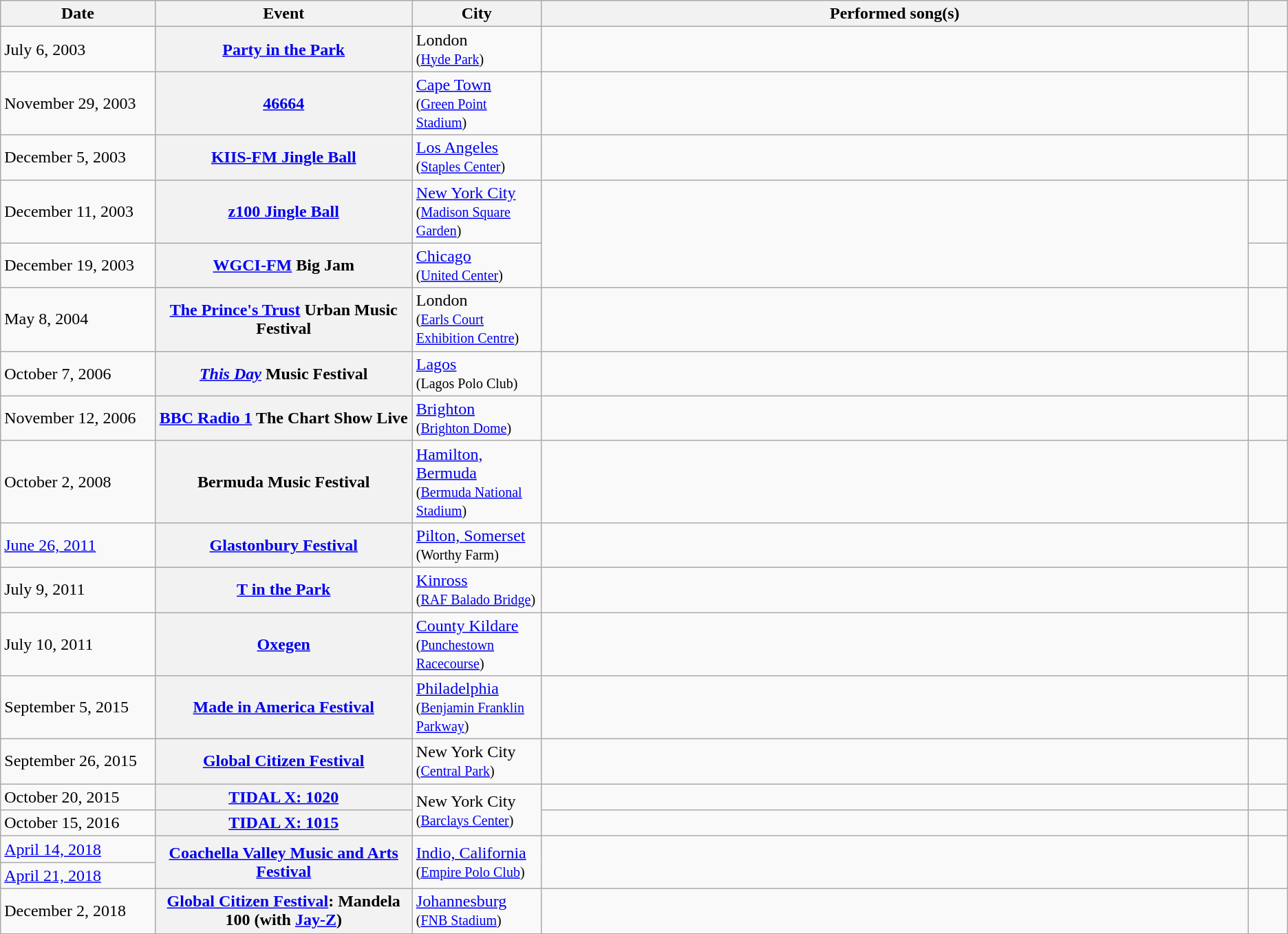<table class="wikitable sortable plainrowheaders">
<tr>
<th style="width:12%;">Date</th>
<th style="width:20%;">Event</th>
<th style="width:10%;">City</th>
<th class="unsortable">Performed song(s)</th>
<th style"width=2%" class="unsortable"></th>
</tr>
<tr>
<td>July 6, 2003</td>
<th scope="row"><a href='#'>Party in the Park</a></th>
<td>London<br><small>(<a href='#'>Hyde Park</a>)</small></td>
<td></td>
<td></td>
</tr>
<tr>
<td>November 29, 2003</td>
<th scope="row"><a href='#'>46664</a></th>
<td><a href='#'>Cape Town</a><br><small>(<a href='#'>Green Point Stadium</a>)</small></td>
<td></td>
<td><br></td>
</tr>
<tr>
<td>December 5, 2003</td>
<th scope="row"><a href='#'>KIIS-FM Jingle Ball</a></th>
<td><a href='#'>Los Angeles</a><br><small>(<a href='#'>Staples Center</a>)</small></td>
<td></td>
<td></td>
</tr>
<tr>
<td>December 11, 2003</td>
<th scope="row"><a href='#'>z100 Jingle Ball</a></th>
<td><a href='#'>New York City</a><br><small>(<a href='#'>Madison Square Garden</a>)</small></td>
<td rowspan="2"></td>
<td></td>
</tr>
<tr>
<td>December 19, 2003</td>
<th scope="row"><a href='#'>WGCI-FM</a> Big Jam</th>
<td><a href='#'>Chicago</a><br><small>(<a href='#'>United Center</a>)</small></td>
<td></td>
</tr>
<tr>
<td>May 8, 2004</td>
<th scope="row"><a href='#'>The Prince's Trust</a> Urban Music Festival</th>
<td>London<br><small>(<a href='#'>Earls Court Exhibition Centre</a>)</small></td>
<td></td>
<td></td>
</tr>
<tr>
<td>October 7, 2006</td>
<th scope="row"><em><a href='#'>This Day</a></em> Music Festival</th>
<td><a href='#'>Lagos</a><br><small>(Lagos Polo Club)</small></td>
<td></td>
<td></td>
</tr>
<tr>
<td>November 12, 2006</td>
<th scope="row"><a href='#'>BBC Radio 1</a> The Chart Show Live</th>
<td><a href='#'>Brighton</a><br><small>(<a href='#'>Brighton Dome</a>)</small></td>
<td></td>
<td></td>
</tr>
<tr>
<td>October 2, 2008</td>
<th scope="row">Bermuda Music Festival</th>
<td><a href='#'>Hamilton, Bermuda</a><br><small>(<a href='#'>Bermuda National Stadium</a>)</small></td>
<td></td>
<td></td>
</tr>
<tr>
<td><a href='#'>June 26, 2011</a></td>
<th scope="row"><a href='#'>Glastonbury Festival</a></th>
<td><a href='#'>Pilton, Somerset</a><br><small>(Worthy Farm)</small></td>
<td></td>
<td></td>
</tr>
<tr>
<td>July 9, 2011</td>
<th scope="row"><a href='#'>T in the Park</a></th>
<td><a href='#'>Kinross</a><br><small>(<a href='#'>RAF Balado Bridge</a>)</small></td>
<td></td>
<td></td>
</tr>
<tr>
<td>July 10, 2011</td>
<th scope="row"><a href='#'>Oxegen</a></th>
<td><a href='#'>County Kildare</a><br><small>(<a href='#'>Punchestown Racecourse</a>)</small></td>
<td></td>
<td></td>
</tr>
<tr>
<td>September 5, 2015</td>
<th scope="row"><a href='#'>Made in America Festival</a></th>
<td><a href='#'>Philadelphia</a><br><small>(<a href='#'>Benjamin Franklin Parkway</a>)</small></td>
<td></td>
<td></td>
</tr>
<tr>
<td>September 26, 2015</td>
<th scope="row"><a href='#'>Global Citizen Festival</a></th>
<td>New York City<br><small>(<a href='#'>Central Park</a>)</small></td>
<td></td>
<td></td>
</tr>
<tr>
<td>October 20, 2015</td>
<th scope="row"><a href='#'>TIDAL X: 1020</a></th>
<td rowspan=2>New York City<br><small>(<a href='#'>Barclays Center</a>)</small></td>
<td></td>
<td></td>
</tr>
<tr>
<td>October 15, 2016</td>
<th scope="row"><a href='#'>TIDAL X: 1015</a></th>
<td></td>
<td></td>
</tr>
<tr>
<td><a href='#'>April 14, 2018</a></td>
<th scope="row" rowspan="2"><a href='#'>Coachella Valley Music and Arts Festival</a></th>
<td rowspan="2"><a href='#'>Indio, California</a><br><small>(<a href='#'>Empire Polo Club</a>)</small></td>
<td rowspan="2"></td>
<td rowspan="2"><br><br></td>
</tr>
<tr>
<td><a href='#'>April 21, 2018</a></td>
</tr>
<tr>
<td>December 2, 2018</td>
<th scope="row"><a href='#'>Global Citizen Festival</a>: Mandela 100 (with <a href='#'>Jay-Z</a>)</th>
<td><a href='#'>Johannesburg</a><br><small>(<a href='#'>FNB Stadium</a>)</small></td>
<td></td>
<td></td>
</tr>
<tr>
</tr>
</table>
